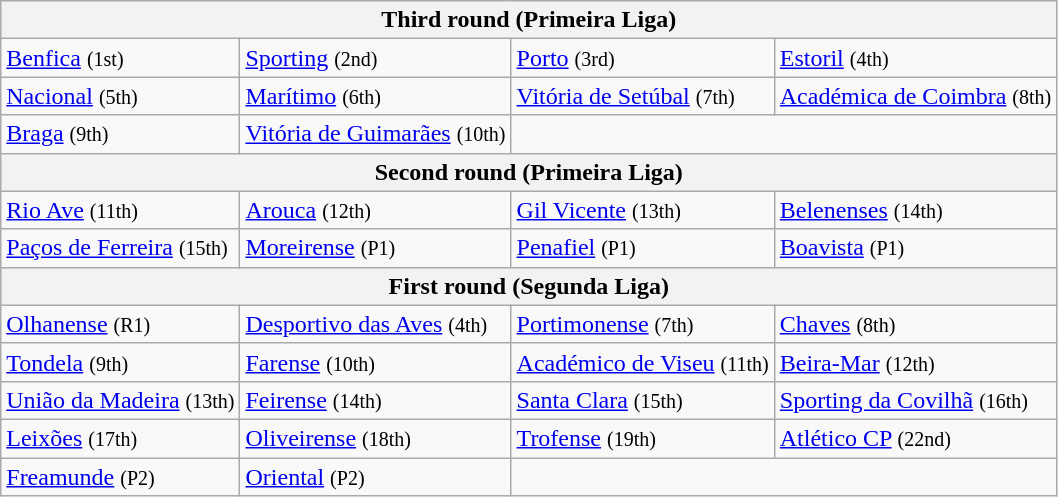<table class="wikitable">
<tr>
<th colspan=4>Third round (Primeira Liga)</th>
</tr>
<tr>
<td><a href='#'>Benfica</a> <small>(1st)</small></td>
<td><a href='#'>Sporting</a> <small>(2nd)</small></td>
<td><a href='#'>Porto</a> <small>(3rd)</small></td>
<td><a href='#'>Estoril</a> <small>(4th)</small></td>
</tr>
<tr>
<td><a href='#'>Nacional</a>  <small>(5th)</small></td>
<td><a href='#'>Marítimo</a> <small>(6th)</small></td>
<td><a href='#'>Vitória de Setúbal</a> <small>(7th)</small></td>
<td><a href='#'>Académica de Coimbra</a> <small>(8th)</small></td>
</tr>
<tr>
<td><a href='#'>Braga</a> <small>(9th)</small></td>
<td><a href='#'>Vitória de Guimarães</a> <small>(10th)</small></td>
<td colspan=2></td>
</tr>
<tr>
<th colspan=4>Second round (Primeira Liga)</th>
</tr>
<tr>
<td><a href='#'>Rio Ave</a> <small>(11th)</small></td>
<td><a href='#'>Arouca</a> <small>(12th)</small></td>
<td><a href='#'>Gil Vicente</a> <small>(13th)</small></td>
<td><a href='#'>Belenenses</a> <small>(14th)</small></td>
</tr>
<tr>
<td><a href='#'>Paços de Ferreira</a> <small>(15th)</small></td>
<td><a href='#'>Moreirense</a> <small>(P1)</small></td>
<td><a href='#'>Penafiel</a> <small>(P1)</small></td>
<td><a href='#'>Boavista</a> <small>(P1)</small></td>
</tr>
<tr>
<th colspan=4>First round (Segunda Liga)</th>
</tr>
<tr>
<td><a href='#'>Olhanense</a> <small>(R1)</small></td>
<td><a href='#'>Desportivo das Aves</a> <small>(4th)</small></td>
<td><a href='#'>Portimonense</a> <small>(7th)</small></td>
<td><a href='#'>Chaves</a> <small>(8th)</small></td>
</tr>
<tr>
<td><a href='#'>Tondela</a> <small>(9th)</small></td>
<td><a href='#'>Farense</a> <small>(10th)</small></td>
<td><a href='#'>Académico de Viseu</a> <small>(11th)</small></td>
<td><a href='#'>Beira-Mar</a> <small>(12th)</small></td>
</tr>
<tr>
<td><a href='#'>União da Madeira</a> <small>(13th)</small></td>
<td><a href='#'>Feirense</a> <small>(14th)</small></td>
<td><a href='#'>Santa Clara</a> <small>(15th)</small></td>
<td><a href='#'>Sporting da Covilhã</a> <small>(16th)</small></td>
</tr>
<tr>
<td><a href='#'>Leixões</a> <small>(17th)</small></td>
<td><a href='#'>Oliveirense</a> <small>(18th)</small></td>
<td><a href='#'>Trofense</a> <small>(19th)</small></td>
<td><a href='#'>Atlético CP</a> <small>(22nd)</small></td>
</tr>
<tr>
<td><a href='#'>Freamunde</a> <small>(P2)</small></td>
<td><a href='#'>Oriental</a> <small>(P2)</small></td>
<td colspan=2></td>
</tr>
</table>
